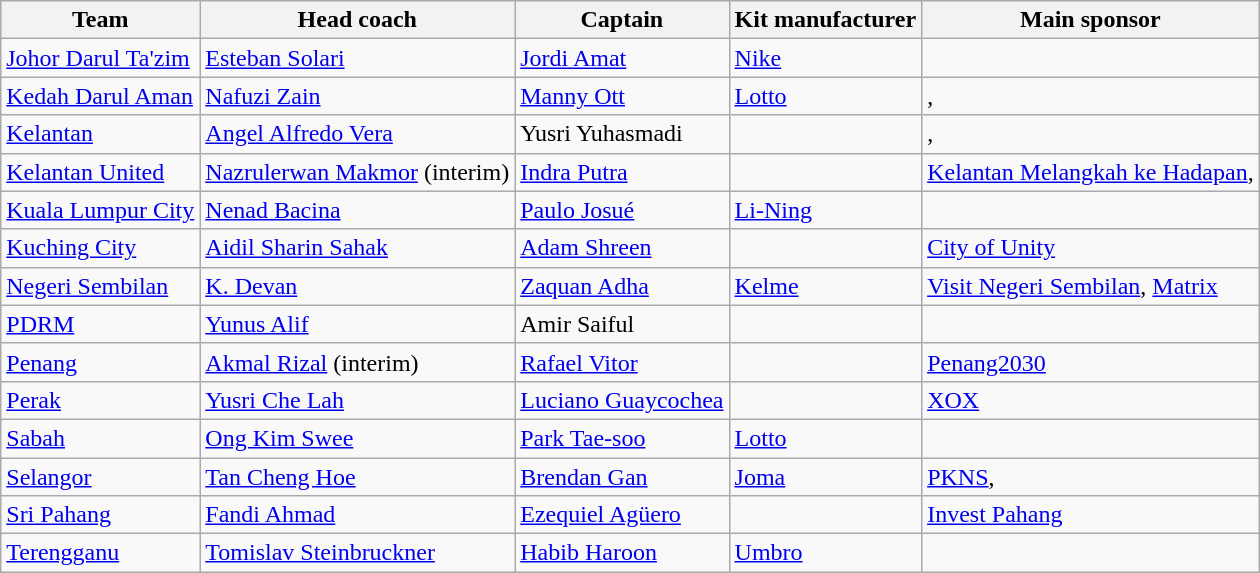<table class="wikitable sortable" style="text-align:left;">
<tr>
<th>Team</th>
<th>Head coach</th>
<th>Captain</th>
<th>Kit manufacturer</th>
<th>Main sponsor</th>
</tr>
<tr>
<td><a href='#'>Johor Darul Ta'zim</a></td>
<td> <a href='#'>Esteban Solari</a></td>
<td> <a href='#'>Jordi Amat</a></td>
<td><a href='#'>Nike</a></td>
<td></td>
</tr>
<tr>
<td><a href='#'>Kedah Darul Aman</a></td>
<td> <a href='#'>Nafuzi Zain</a></td>
<td> <a href='#'>Manny Ott</a></td>
<td><a href='#'>Lotto</a></td>
<td>, </td>
</tr>
<tr>
<td><a href='#'>Kelantan</a></td>
<td> <a href='#'>Angel Alfredo Vera</a></td>
<td> Yusri Yuhasmadi</td>
<td></td>
<td>, </td>
</tr>
<tr>
<td><a href='#'>Kelantan United</a></td>
<td> <a href='#'>Nazrulerwan Makmor</a> (interim)</td>
<td> <a href='#'>Indra Putra</a></td>
<td></td>
<td><a href='#'>Kelantan Melangkah ke Hadapan</a>, </td>
</tr>
<tr>
<td><a href='#'>Kuala Lumpur City</a></td>
<td> <a href='#'>Nenad Bacina</a></td>
<td> <a href='#'>Paulo Josué</a></td>
<td><a href='#'>Li-Ning</a></td>
<td></td>
</tr>
<tr>
<td><a href='#'>Kuching City</a></td>
<td> <a href='#'>Aidil Sharin Sahak</a></td>
<td> <a href='#'>Adam Shreen</a></td>
<td></td>
<td><a href='#'>City of Unity</a></td>
</tr>
<tr>
<td><a href='#'>Negeri Sembilan</a></td>
<td> <a href='#'>K. Devan</a></td>
<td> <a href='#'>Zaquan Adha</a></td>
<td><a href='#'>Kelme</a></td>
<td><a href='#'>Visit Negeri Sembilan</a>, <a href='#'>Matrix</a></td>
</tr>
<tr>
<td><a href='#'>PDRM</a></td>
<td> <a href='#'>Yunus Alif</a></td>
<td> Amir Saiful</td>
<td></td>
<td></td>
</tr>
<tr>
<td><a href='#'>Penang</a></td>
<td> <a href='#'>Akmal Rizal</a> (interim)</td>
<td> <a href='#'>Rafael Vitor</a></td>
<td></td>
<td><a href='#'>Penang2030</a></td>
</tr>
<tr>
<td><a href='#'>Perak</a></td>
<td> <a href='#'>Yusri Che Lah</a></td>
<td> <a href='#'>Luciano Guaycochea</a></td>
<td></td>
<td><a href='#'>XOX</a></td>
</tr>
<tr>
<td><a href='#'>Sabah</a></td>
<td> <a href='#'>Ong Kim Swee</a></td>
<td> <a href='#'>Park Tae-soo</a></td>
<td><a href='#'>Lotto</a></td>
<td></td>
</tr>
<tr>
<td><a href='#'>Selangor</a></td>
<td> <a href='#'>Tan Cheng Hoe</a></td>
<td> <a href='#'>Brendan Gan</a></td>
<td><a href='#'>Joma</a></td>
<td><a href='#'>PKNS</a>, </td>
</tr>
<tr>
<td><a href='#'>Sri Pahang</a></td>
<td> <a href='#'>Fandi Ahmad</a></td>
<td> <a href='#'>Ezequiel Agüero</a></td>
<td></td>
<td><a href='#'>Invest Pahang</a></td>
</tr>
<tr>
<td><a href='#'>Terengganu</a></td>
<td> <a href='#'>Tomislav Steinbruckner</a></td>
<td> <a href='#'>Habib Haroon</a></td>
<td><a href='#'>Umbro</a></td>
<td></td>
</tr>
</table>
